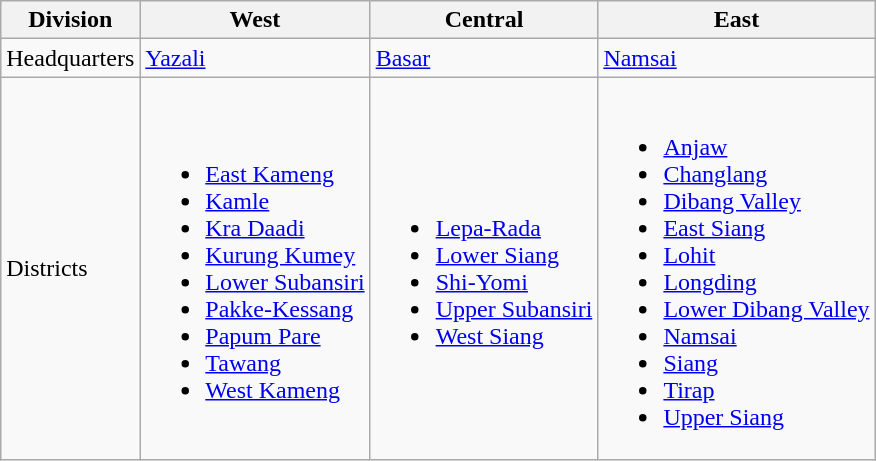<table class="wikitable">
<tr>
<th>Division</th>
<th>West</th>
<th>Central</th>
<th>East</th>
</tr>
<tr>
<td>Headquarters</td>
<td><a href='#'>Yazali</a></td>
<td><a href='#'>Basar</a></td>
<td><a href='#'>Namsai</a></td>
</tr>
<tr>
<td>Districts</td>
<td><br><ul><li><a href='#'>East Kameng</a></li><li><a href='#'>Kamle</a></li><li><a href='#'>Kra Daadi</a></li><li><a href='#'>Kurung Kumey</a></li><li><a href='#'>Lower Subansiri</a></li><li><a href='#'>Pakke-Kessang</a></li><li><a href='#'>Papum Pare</a></li><li><a href='#'>Tawang</a></li><li><a href='#'>West Kameng</a></li></ul></td>
<td><br><ul><li><a href='#'>Lepa-Rada</a></li><li><a href='#'>Lower Siang</a></li><li><a href='#'>Shi-Yomi</a></li><li><a href='#'>Upper Subansiri</a></li><li><a href='#'>West Siang</a></li></ul></td>
<td><br><ul><li><a href='#'>Anjaw</a></li><li><a href='#'>Changlang</a></li><li><a href='#'>Dibang Valley</a></li><li><a href='#'>East Siang</a></li><li><a href='#'>Lohit</a></li><li><a href='#'>Longding</a></li><li><a href='#'>Lower Dibang Valley</a></li><li><a href='#'>Namsai</a></li><li><a href='#'>Siang</a></li><li><a href='#'>Tirap</a></li><li><a href='#'>Upper Siang</a></li></ul></td>
</tr>
</table>
